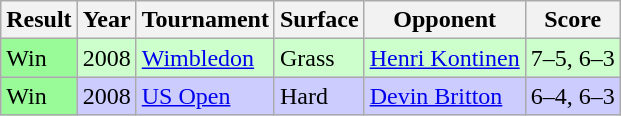<table class="sortable wikitable">
<tr>
<th>Result</th>
<th>Year</th>
<th>Tournament</th>
<th>Surface</th>
<th>Opponent</th>
<th class="unsortable">Score</th>
</tr>
<tr style="background:#cfc;">
<td bgcolor=98FB98>Win</td>
<td>2008</td>
<td><a href='#'>Wimbledon</a></td>
<td>Grass</td>
<td> <a href='#'>Henri Kontinen</a></td>
<td>7–5, 6–3</td>
</tr>
<tr style="background:#ccf;">
<td bgcolor=98FB98>Win</td>
<td>2008</td>
<td><a href='#'>US Open</a></td>
<td>Hard</td>
<td> <a href='#'>Devin Britton</a></td>
<td>6–4, 6–3</td>
</tr>
</table>
